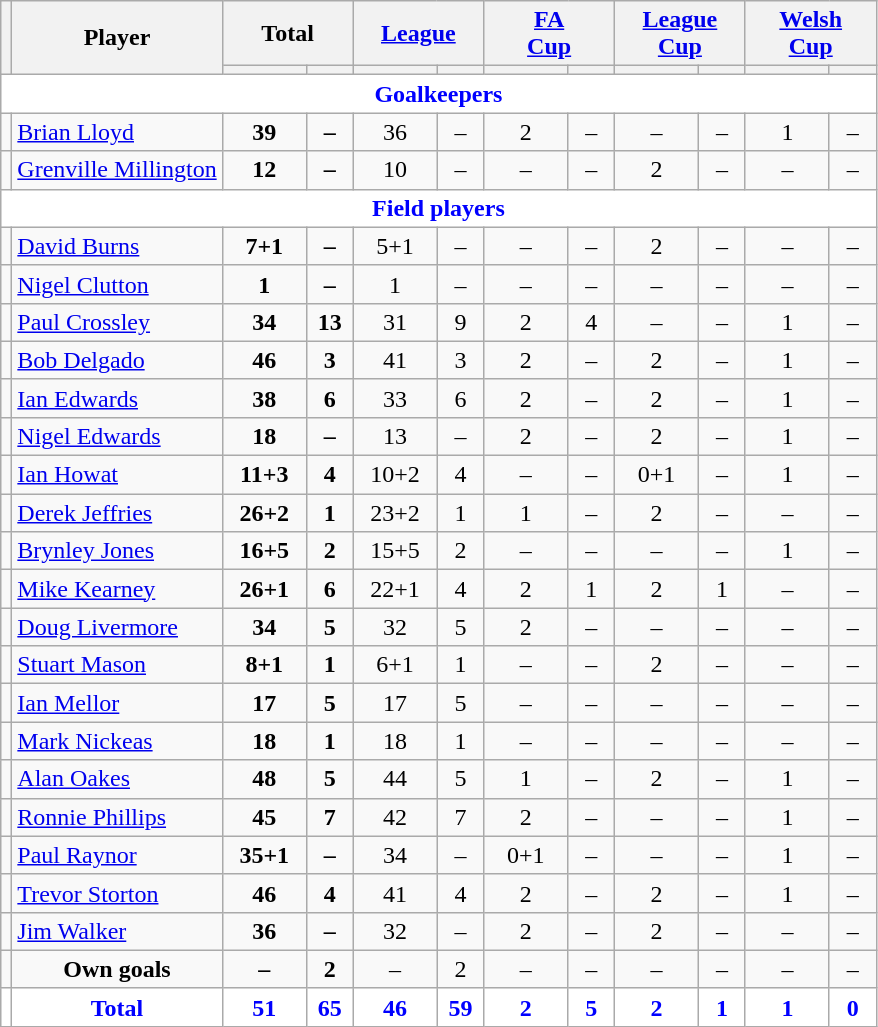<table class="wikitable"  style="text-align:center;">
<tr>
<th rowspan="2" style="font-size:80%;"></th>
<th rowspan="2">Player</th>
<th colspan="2">Total</th>
<th colspan="2"><a href='#'>League</a></th>
<th colspan="2"><a href='#'>FA<br>Cup</a></th>
<th colspan="2"><a href='#'>League<br>Cup</a></th>
<th colspan="2"><a href='#'>Welsh<br>Cup</a></th>
</tr>
<tr>
<th style="width: 50px; font-size:80%;"></th>
<th style="width: 25px; font-size:80%;"></th>
<th style="width: 50px; font-size:80%;"></th>
<th style="width: 25px; font-size:80%;"></th>
<th style="width: 50px; font-size:80%;"></th>
<th style="width: 25px; font-size:80%;"></th>
<th style="width: 50px; font-size:80%;"></th>
<th style="width: 25px; font-size:80%;"></th>
<th style="width: 50px; font-size:80%;"></th>
<th style="width: 25px; font-size:80%;"></th>
</tr>
<tr>
<td colspan="12" style="background:white; color:blue; text-align:center;"><strong>Goalkeepers</strong></td>
</tr>
<tr>
<td></td>
<td style="text-align:left;"><a href='#'>Brian Lloyd</a></td>
<td><strong>39</strong></td>
<td><strong>–</strong></td>
<td>36</td>
<td>–</td>
<td>2</td>
<td>–</td>
<td>–</td>
<td>–</td>
<td>1</td>
<td>–</td>
</tr>
<tr>
<td></td>
<td style="text-align:left;"><a href='#'>Grenville Millington</a></td>
<td><strong>12</strong></td>
<td><strong>–</strong></td>
<td>10</td>
<td>–</td>
<td>–</td>
<td>–</td>
<td>2</td>
<td>–</td>
<td>–</td>
<td>–</td>
</tr>
<tr>
<td colspan="12" style="background:white; color:blue; text-align:center;"><strong>Field players</strong></td>
</tr>
<tr>
<td></td>
<td style="text-align:left;"><a href='#'>David Burns</a></td>
<td><strong>7+1</strong></td>
<td><strong>–</strong></td>
<td>5+1</td>
<td>–</td>
<td>–</td>
<td>–</td>
<td>2</td>
<td>–</td>
<td>–</td>
<td>–</td>
</tr>
<tr>
<td></td>
<td style="text-align:left;"><a href='#'>Nigel Clutton</a></td>
<td><strong>1</strong></td>
<td><strong>–</strong></td>
<td>1</td>
<td>–</td>
<td>–</td>
<td>–</td>
<td>–</td>
<td>–</td>
<td>–</td>
<td>–</td>
</tr>
<tr>
<td></td>
<td style="text-align:left;"><a href='#'>Paul Crossley</a></td>
<td><strong>34</strong></td>
<td><strong>13</strong></td>
<td>31</td>
<td>9</td>
<td>2</td>
<td>4</td>
<td>–</td>
<td>–</td>
<td>1</td>
<td>–</td>
</tr>
<tr>
<td></td>
<td style="text-align:left;"><a href='#'>Bob Delgado</a></td>
<td><strong>46</strong></td>
<td><strong>3</strong></td>
<td>41</td>
<td>3</td>
<td>2</td>
<td>–</td>
<td>2</td>
<td>–</td>
<td>1</td>
<td>–</td>
</tr>
<tr>
<td></td>
<td style="text-align:left;"><a href='#'>Ian Edwards</a></td>
<td><strong>38</strong></td>
<td><strong>6</strong></td>
<td>33</td>
<td>6</td>
<td>2</td>
<td>–</td>
<td>2</td>
<td>–</td>
<td>1</td>
<td>–</td>
</tr>
<tr>
<td></td>
<td style="text-align:left;"><a href='#'>Nigel Edwards</a></td>
<td><strong>18</strong></td>
<td><strong>–</strong></td>
<td>13</td>
<td>–</td>
<td>2</td>
<td>–</td>
<td>2</td>
<td>–</td>
<td>1</td>
<td>–</td>
</tr>
<tr>
<td></td>
<td style="text-align:left;"><a href='#'>Ian Howat</a></td>
<td><strong>11+3</strong></td>
<td><strong>4</strong></td>
<td>10+2</td>
<td>4</td>
<td>–</td>
<td>–</td>
<td>0+1</td>
<td>–</td>
<td>1</td>
<td>–</td>
</tr>
<tr>
<td></td>
<td style="text-align:left;"><a href='#'>Derek Jeffries</a></td>
<td><strong>26+2</strong></td>
<td><strong>1</strong></td>
<td>23+2</td>
<td>1</td>
<td>1</td>
<td>–</td>
<td>2</td>
<td>–</td>
<td>–</td>
<td>–</td>
</tr>
<tr>
<td></td>
<td style="text-align:left;"><a href='#'>Brynley Jones</a></td>
<td><strong>16+5</strong></td>
<td><strong>2</strong></td>
<td>15+5</td>
<td>2</td>
<td>–</td>
<td>–</td>
<td>–</td>
<td>–</td>
<td>1</td>
<td>–</td>
</tr>
<tr>
<td></td>
<td style="text-align:left;"><a href='#'>Mike Kearney</a></td>
<td><strong>26+1</strong></td>
<td><strong>6</strong></td>
<td>22+1</td>
<td>4</td>
<td>2</td>
<td>1</td>
<td>2</td>
<td>1</td>
<td>–</td>
<td>–</td>
</tr>
<tr>
<td></td>
<td style="text-align:left;"><a href='#'>Doug Livermore</a></td>
<td><strong>34</strong></td>
<td><strong>5</strong></td>
<td>32</td>
<td>5</td>
<td>2</td>
<td>–</td>
<td>–</td>
<td>–</td>
<td>–</td>
<td>–</td>
</tr>
<tr>
<td></td>
<td style="text-align:left;"><a href='#'>Stuart Mason</a></td>
<td><strong>8+1</strong></td>
<td><strong>1</strong></td>
<td>6+1</td>
<td>1</td>
<td>–</td>
<td>–</td>
<td>2</td>
<td>–</td>
<td>–</td>
<td>–</td>
</tr>
<tr>
<td></td>
<td style="text-align:left;"><a href='#'>Ian Mellor</a></td>
<td><strong>17</strong></td>
<td><strong>5</strong></td>
<td>17</td>
<td>5</td>
<td>–</td>
<td>–</td>
<td>–</td>
<td>–</td>
<td>–</td>
<td>–</td>
</tr>
<tr>
<td></td>
<td style="text-align:left;"><a href='#'>Mark Nickeas</a></td>
<td><strong>18</strong></td>
<td><strong>1</strong></td>
<td>18</td>
<td>1</td>
<td>–</td>
<td>–</td>
<td>–</td>
<td>–</td>
<td>–</td>
<td>–</td>
</tr>
<tr>
<td></td>
<td style="text-align:left;"><a href='#'>Alan Oakes</a></td>
<td><strong>48</strong></td>
<td><strong>5</strong></td>
<td>44</td>
<td>5</td>
<td>1</td>
<td>–</td>
<td>2</td>
<td>–</td>
<td>1</td>
<td>–</td>
</tr>
<tr>
<td></td>
<td style="text-align:left;"><a href='#'>Ronnie Phillips</a></td>
<td><strong>45</strong></td>
<td><strong>7</strong></td>
<td>42</td>
<td>7</td>
<td>2</td>
<td>–</td>
<td>–</td>
<td>–</td>
<td>1</td>
<td>–</td>
</tr>
<tr>
<td></td>
<td style="text-align:left;"><a href='#'>Paul Raynor</a></td>
<td><strong>35+1</strong></td>
<td><strong>–</strong></td>
<td>34</td>
<td>–</td>
<td>0+1</td>
<td>–</td>
<td>–</td>
<td>–</td>
<td>1</td>
<td>–</td>
</tr>
<tr>
<td></td>
<td style="text-align:left;"><a href='#'>Trevor Storton</a></td>
<td><strong>46</strong></td>
<td><strong>4</strong></td>
<td>41</td>
<td>4</td>
<td>2</td>
<td>–</td>
<td>2</td>
<td>–</td>
<td>1</td>
<td>–</td>
</tr>
<tr>
<td></td>
<td style="text-align:left;"><a href='#'>Jim Walker</a></td>
<td><strong>36</strong></td>
<td><strong>–</strong></td>
<td>32</td>
<td>–</td>
<td>2</td>
<td>–</td>
<td>2</td>
<td>–</td>
<td>–</td>
<td>–</td>
</tr>
<tr>
<td></td>
<td><strong>Own goals</strong></td>
<td><strong>–</strong></td>
<td><strong>2</strong></td>
<td>–</td>
<td>2</td>
<td>–</td>
<td>–</td>
<td>–</td>
<td>–</td>
<td>–</td>
<td>–</td>
</tr>
<tr style="background:white; color:blue; text-align:center;">
<td></td>
<td><strong>Total</strong></td>
<td><strong>51</strong></td>
<td><strong>65</strong></td>
<td><strong>46</strong></td>
<td><strong>59</strong></td>
<td><strong>2</strong></td>
<td><strong>5</strong></td>
<td><strong>2</strong></td>
<td><strong>1</strong></td>
<td><strong>1</strong></td>
<td><strong>0</strong></td>
</tr>
</table>
